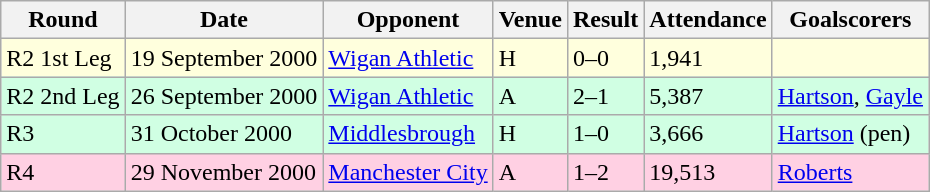<table class="wikitable">
<tr>
<th>Round</th>
<th>Date</th>
<th>Opponent</th>
<th>Venue</th>
<th>Result</th>
<th>Attendance</th>
<th>Goalscorers</th>
</tr>
<tr style="background-color: #ffffdd;">
<td>R2 1st Leg</td>
<td>19 September 2000</td>
<td><a href='#'>Wigan Athletic</a></td>
<td>H</td>
<td>0–0</td>
<td>1,941</td>
<td></td>
</tr>
<tr style="background-color: #d0ffe3;">
<td>R2 2nd Leg</td>
<td>26 September 2000</td>
<td><a href='#'>Wigan Athletic</a></td>
<td>A</td>
<td>2–1</td>
<td>5,387</td>
<td><a href='#'>Hartson</a>, <a href='#'>Gayle</a></td>
</tr>
<tr style="background-color: #d0ffe3;">
<td>R3</td>
<td>31 October 2000</td>
<td><a href='#'>Middlesbrough</a></td>
<td>H</td>
<td>1–0</td>
<td>3,666</td>
<td><a href='#'>Hartson</a> (pen)</td>
</tr>
<tr style="background-color: #ffd0e3;">
<td>R4</td>
<td>29 November 2000</td>
<td><a href='#'>Manchester City</a></td>
<td>A</td>
<td>1–2</td>
<td>19,513</td>
<td><a href='#'>Roberts</a></td>
</tr>
</table>
